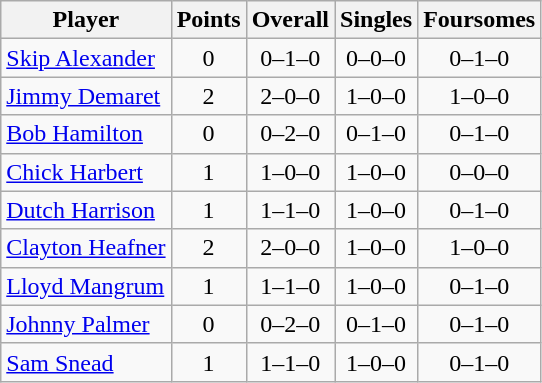<table class="wikitable sortable" style="text-align:center">
<tr>
<th>Player</th>
<th>Points</th>
<th>Overall</th>
<th>Singles</th>
<th>Foursomes</th>
</tr>
<tr>
<td align=left><a href='#'>Skip Alexander</a></td>
<td>0</td>
<td>0–1–0</td>
<td>0–0–0</td>
<td>0–1–0</td>
</tr>
<tr>
<td align=left><a href='#'>Jimmy Demaret</a></td>
<td>2</td>
<td>2–0–0</td>
<td>1–0–0</td>
<td>1–0–0</td>
</tr>
<tr>
<td align=left><a href='#'>Bob Hamilton</a></td>
<td>0</td>
<td>0–2–0</td>
<td>0–1–0</td>
<td>0–1–0</td>
</tr>
<tr>
<td align=left><a href='#'>Chick Harbert</a></td>
<td>1</td>
<td>1–0–0</td>
<td>1–0–0</td>
<td>0–0–0</td>
</tr>
<tr>
<td align=left><a href='#'>Dutch Harrison</a></td>
<td>1</td>
<td>1–1–0</td>
<td>1–0–0</td>
<td>0–1–0</td>
</tr>
<tr>
<td align=left><a href='#'>Clayton Heafner</a></td>
<td>2</td>
<td>2–0–0</td>
<td>1–0–0</td>
<td>1–0–0</td>
</tr>
<tr>
<td align=left><a href='#'>Lloyd Mangrum</a></td>
<td>1</td>
<td>1–1–0</td>
<td>1–0–0</td>
<td>0–1–0</td>
</tr>
<tr>
<td align=left><a href='#'>Johnny Palmer</a></td>
<td>0</td>
<td>0–2–0</td>
<td>0–1–0</td>
<td>0–1–0</td>
</tr>
<tr>
<td align=left><a href='#'>Sam Snead</a></td>
<td>1</td>
<td>1–1–0</td>
<td>1–0–0</td>
<td>0–1–0</td>
</tr>
</table>
